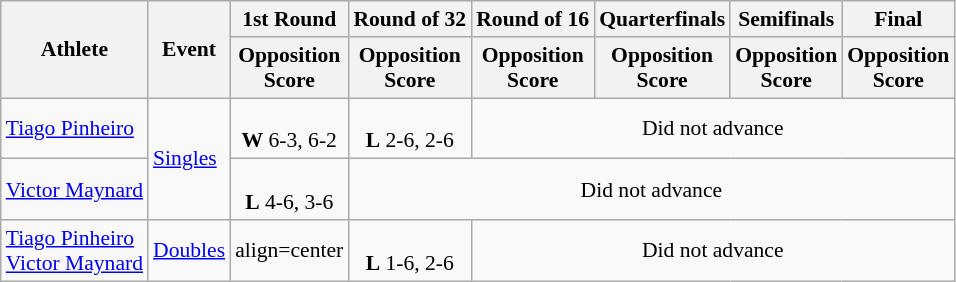<table class="wikitable" border="1" style="font-size:90%">
<tr>
<th rowspan=2>Athlete</th>
<th rowspan=2>Event</th>
<th>1st Round</th>
<th>Round of 32</th>
<th>Round of 16</th>
<th>Quarterfinals</th>
<th>Semifinals</th>
<th colspan=2>Final</th>
</tr>
<tr>
<th>Opposition<br>Score</th>
<th>Opposition<br>Score</th>
<th>Opposition<br>Score</th>
<th>Opposition<br>Score</th>
<th>Opposition<br>Score</th>
<th>Opposition<br>Score</th>
</tr>
<tr>
<td><a href='#'>Tiago Pinheiro</a></td>
<td rowspan=2><a href='#'>Singles</a></td>
<td align=center><br><strong>W</strong> 6-3, 6-2</td>
<td align=center><br><strong>L</strong> 2-6, 2-6</td>
<td align=center colspan=4>Did not advance</td>
</tr>
<tr>
<td><a href='#'>Victor Maynard</a></td>
<td align=center><br><strong>L</strong> 4-6, 3-6</td>
<td align=center colspan=5>Did not advance</td>
</tr>
<tr>
<td><a href='#'>Tiago Pinheiro</a><br><a href='#'>Victor Maynard</a></td>
<td><a href='#'>Doubles</a></td>
<td>align=center </td>
<td align=center><br><strong>L</strong> 1-6, 2-6</td>
<td align=center colspan=4>Did not advance</td>
</tr>
</table>
